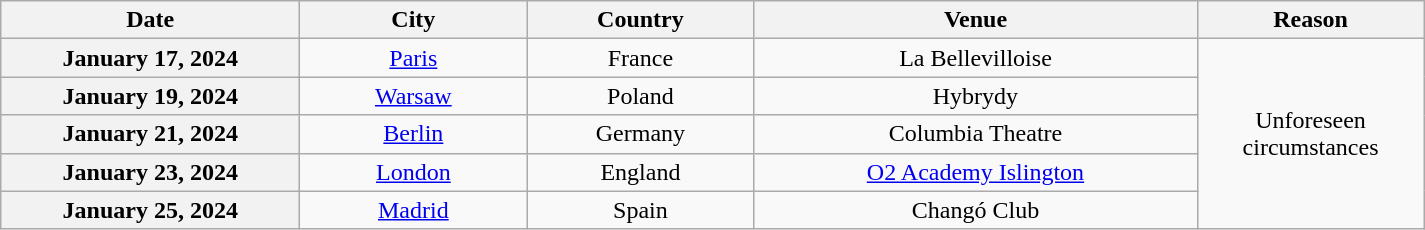<table class="wikitable plainrowheaders" style="text-align:center">
<tr>
<th scope="col" style="width:12em">Date</th>
<th scope="col" style="width:9em">City</th>
<th scope="col" style="width:9em">Country</th>
<th scope="col" style="width:18em">Venue</th>
<th scope="col" style="width:9em">Reason</th>
</tr>
<tr>
<th scope="row">January 17, 2024</th>
<td><a href='#'>Paris</a></td>
<td>France</td>
<td>La Bellevilloise</td>
<td rowspan="5">Unforeseen circumstances</td>
</tr>
<tr>
<th scope="row">January 19, 2024</th>
<td><a href='#'>Warsaw</a></td>
<td>Poland</td>
<td>Hybrydy</td>
</tr>
<tr>
<th scope="row">January 21, 2024</th>
<td><a href='#'>Berlin</a></td>
<td>Germany</td>
<td>Columbia Theatre</td>
</tr>
<tr>
<th scope="row">January 23, 2024</th>
<td><a href='#'>London</a></td>
<td>England</td>
<td><a href='#'>O2 Academy Islington</a></td>
</tr>
<tr>
<th scope="row">January 25, 2024</th>
<td><a href='#'>Madrid</a></td>
<td>Spain</td>
<td>Changó Club</td>
</tr>
</table>
